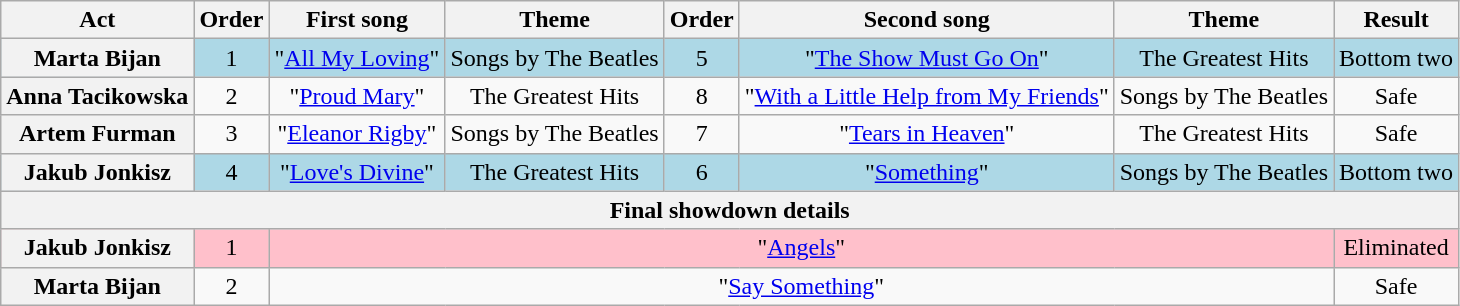<table class="wikitable plainrowheaders" style="text-align:center;">
<tr>
<th scope="col">Act</th>
<th scope="col">Order</th>
<th scope="col">First song</th>
<th scope="col">Theme</th>
<th scope="col">Order</th>
<th scope="col">Second song</th>
<th scope="col">Theme</th>
<th scope="col">Result</th>
</tr>
<tr bgcolor="lightblue">
<th scope="row">Marta Bijan</th>
<td>1</td>
<td>"<a href='#'>All My Loving</a>"</td>
<td>Songs by The Beatles</td>
<td>5</td>
<td>"<a href='#'>The Show Must Go On</a>"</td>
<td>The Greatest Hits</td>
<td>Bottom two</td>
</tr>
<tr>
<th scope="row">Anna Tacikowska</th>
<td>2</td>
<td>"<a href='#'>Proud Mary</a>"</td>
<td>The Greatest Hits</td>
<td>8</td>
<td>"<a href='#'>With a Little Help from My Friends</a>"</td>
<td>Songs by The Beatles</td>
<td>Safe</td>
</tr>
<tr>
<th scope="row">Artem Furman</th>
<td>3</td>
<td>"<a href='#'>Eleanor Rigby</a>"</td>
<td>Songs by The Beatles</td>
<td>7</td>
<td>"<a href='#'>Tears in Heaven</a>"</td>
<td>The Greatest Hits</td>
<td>Safe</td>
</tr>
<tr bgcolor="lightblue">
<th scope="row">Jakub Jonkisz</th>
<td>4</td>
<td>"<a href='#'>Love's Divine</a>"</td>
<td>The Greatest Hits</td>
<td>6</td>
<td>"<a href='#'>Something</a>"</td>
<td>Songs by The Beatles</td>
<td>Bottom two</td>
</tr>
<tr>
<th scope="col" colspan="8">Final showdown details</th>
</tr>
<tr style="background:pink;">
<th scope="row">Jakub Jonkisz</th>
<td>1</td>
<td colspan="5">"<a href='#'>Angels</a>"</td>
<td>Eliminated</td>
</tr>
<tr>
<th scope="row">Marta Bijan</th>
<td>2</td>
<td colspan="5">"<a href='#'>Say Something</a>"</td>
<td>Safe</td>
</tr>
</table>
